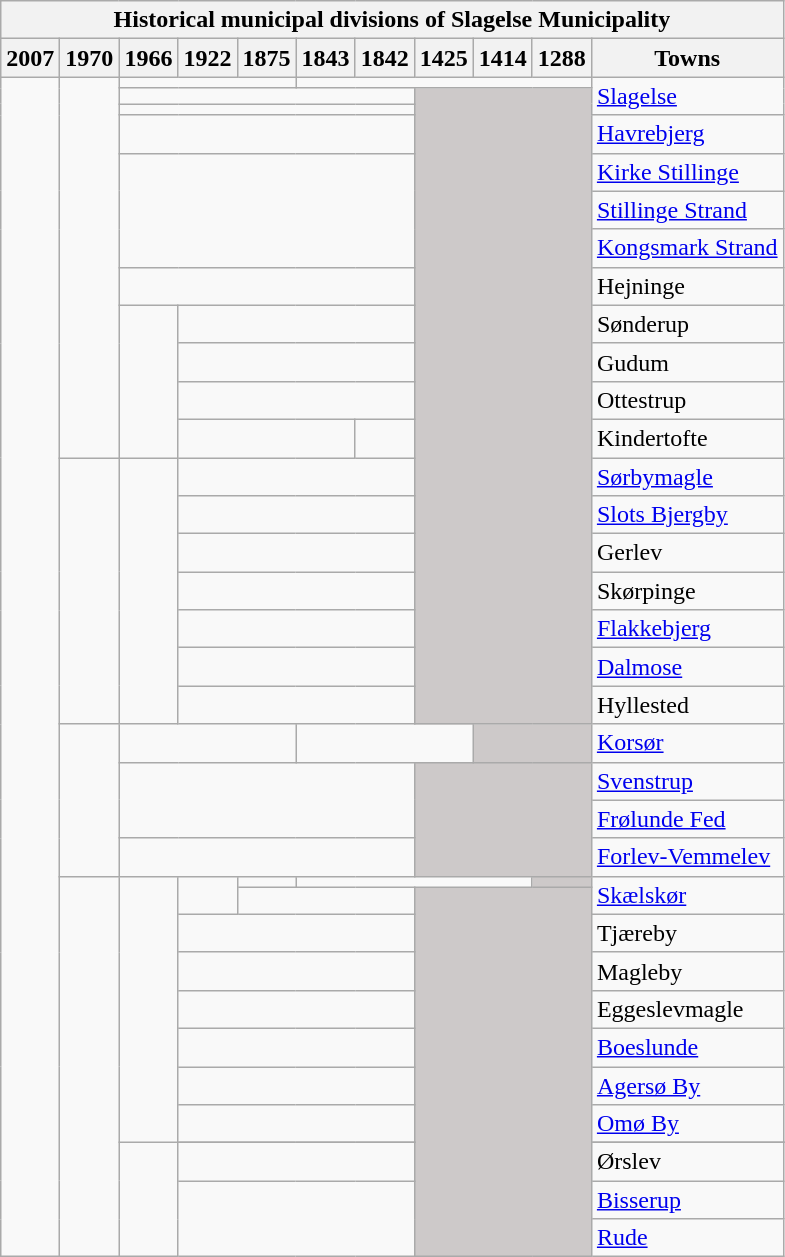<table class="wikitable" style="margin-left:1em;" style="text-align: center">
<tr>
<th colspan="99">Historical municipal divisions of Slagelse Municipality</th>
</tr>
<tr>
<th>2007</th>
<th>1970</th>
<th>1966</th>
<th>1922</th>
<th>1875</th>
<th>1843</th>
<th>1842</th>
<th>1425</th>
<th>1414</th>
<th>1288</th>
<th>Towns</th>
</tr>
<tr>
<td rowspan="99"></td>
<td rowspan="12"></td>
<td colspan="3"></td>
<td colspan="5"></td>
<td rowspan="3"><a href='#'>Slagelse</a></td>
</tr>
<tr>
<td colspan="5"></td>
<td rowspan="18" colspan="3" style="background:#CDC9C9;"></td>
</tr>
<tr>
<td colspan="5"></td>
</tr>
<tr>
<td colspan="5"></td>
<td><a href='#'>Havrebjerg</a></td>
</tr>
<tr>
<td colspan="5" rowspan="3"></td>
<td><a href='#'>Kirke Stillinge</a></td>
</tr>
<tr>
<td><a href='#'>Stillinge Strand</a></td>
</tr>
<tr>
<td><a href='#'>Kongsmark Strand</a></td>
</tr>
<tr>
<td colspan="5"></td>
<td>Hejninge</td>
</tr>
<tr>
<td rowspan="4"></td>
<td colspan="4"></td>
<td>Sønderup</td>
</tr>
<tr>
<td colspan="4"></td>
<td>Gudum</td>
</tr>
<tr>
<td colspan="4"></td>
<td>Ottestrup</td>
</tr>
<tr>
<td colspan="3"></td>
<td></td>
<td>Kindertofte</td>
</tr>
<tr>
<td rowspan="7"></td>
<td rowspan="7"></td>
<td colspan="4"></td>
<td><a href='#'>Sørbymagle</a></td>
</tr>
<tr>
<td colspan="4"></td>
<td><a href='#'>Slots Bjergby</a></td>
</tr>
<tr>
<td colspan="4"></td>
<td>Gerlev</td>
</tr>
<tr>
<td colspan="4"></td>
<td>Skørpinge</td>
</tr>
<tr>
<td colspan="4"></td>
<td><a href='#'>Flakkebjerg</a></td>
</tr>
<tr>
<td colspan="4"></td>
<td><a href='#'>Dalmose</a></td>
</tr>
<tr>
<td colspan="4"></td>
<td>Hyllested</td>
</tr>
<tr>
<td rowspan="4"></td>
<td colspan="3"></td>
<td colspan="3"></td>
<td style="background:#CDC9C9;" colspan="2"></td>
<td><a href='#'>Korsør</a></td>
</tr>
<tr>
<td colspan="5" rowspan="2"></td>
<td rowspan="3" colspan="3" style="background:#CDC9C9;"></td>
<td><a href='#'>Svenstrup</a></td>
</tr>
<tr>
<td><a href='#'>Frølunde Fed</a></td>
</tr>
<tr>
<td colspan="5"></td>
<td><a href='#'>Forlev-Vemmelev</a></td>
</tr>
<tr>
<td rowspan="14"></td>
<td rowspan="8"></td>
<td rowspan="2"></td>
<td></td>
<td colspan="4"></td>
<td style="background:#CDC9C9;"></td>
<td rowspan="2"><a href='#'>Skælskør</a></td>
</tr>
<tr>
<td colspan="3"></td>
<td rowspan="16" colspan="3" style="background:#CDC9C9;"></td>
</tr>
<tr>
<td colspan="4"></td>
<td>Tjæreby</td>
</tr>
<tr>
<td colspan="4"></td>
<td>Magleby</td>
</tr>
<tr>
<td colspan="4"></td>
<td>Eggeslevmagle</td>
</tr>
<tr>
<td colspan="4"></td>
<td><a href='#'>Boeslunde</a></td>
</tr>
<tr>
<td colspan="4"></td>
<td><a href='#'>Agersø By</a></td>
</tr>
<tr>
<td colspan="4"></td>
<td><a href='#'>Omø By</a></td>
</tr>
<tr>
<td rowspan="4"></td>
</tr>
<tr>
<td colspan="4"></td>
<td>Ørslev</td>
</tr>
<tr>
<td colspan="4" rowspan="2"></td>
<td><a href='#'>Bisserup</a></td>
</tr>
<tr>
<td><a href='#'>Rude</a></td>
</tr>
</table>
